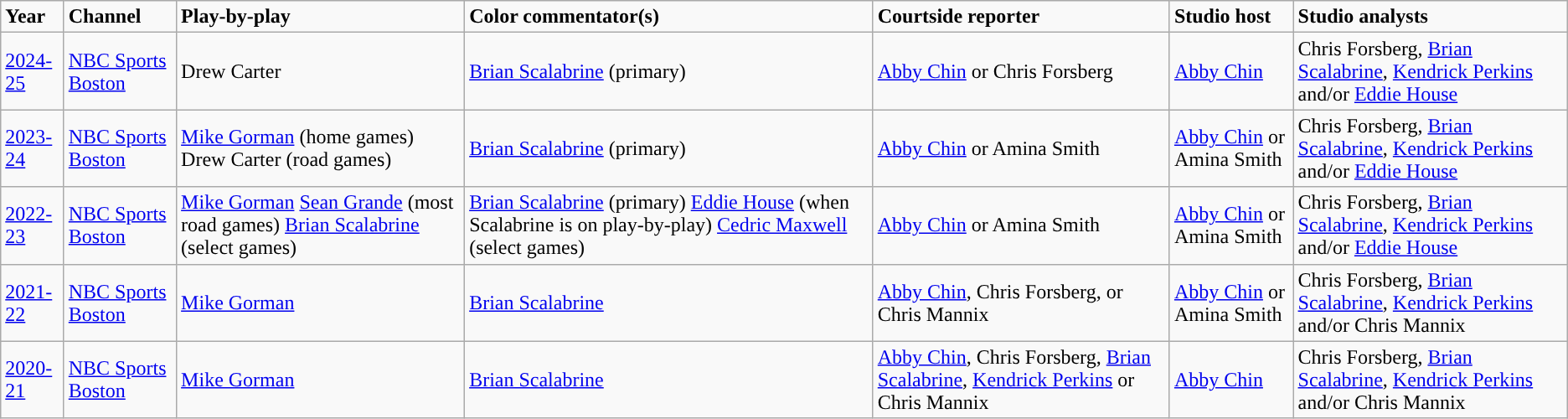<table class="wikitable">
<tr>
<td><strong>Year</strong></td>
<td><strong>Channel</strong></td>
<td><strong>Play-by-play</strong></td>
<td><strong>Color commentator(s)</strong></td>
<td><strong>Courtside reporter</strong></td>
<td><strong>Studio host</strong></td>
<td><strong>Studio analysts</strong></td>
</tr>
<tr>
<td><a href='#'>2024-25</a></td>
<td><a href='#'>NBC Sports Boston</a></td>
<td>Drew Carter</td>
<td><a href='#'>Brian Scalabrine</a> (primary)</td>
<td><a href='#'>Abby Chin</a> or Chris Forsberg</td>
<td><a href='#'>Abby Chin</a></td>
<td>Chris Forsberg, <a href='#'>Brian Scalabrine</a>, <a href='#'>Kendrick Perkins</a> and/or <a href='#'>Eddie House</a></td>
</tr>
<tr>
<td><a href='#'>2023-24</a></td>
<td><a href='#'>NBC Sports Boston</a></td>
<td><a href='#'>Mike Gorman</a> (home games) Drew Carter (road games)</td>
<td><a href='#'>Brian Scalabrine</a> (primary)</td>
<td><a href='#'>Abby Chin</a> or Amina Smith</td>
<td><a href='#'>Abby Chin</a> or Amina Smith</td>
<td>Chris Forsberg, <a href='#'>Brian Scalabrine</a>, <a href='#'>Kendrick Perkins</a> and/or <a href='#'>Eddie House</a></td>
</tr>
<tr>
<td><a href='#'>2022-23</a></td>
<td><a href='#'>NBC Sports Boston</a></td>
<td><a href='#'>Mike Gorman</a> <a href='#'>Sean Grande</a> (most road games) <a href='#'>Brian Scalabrine</a> (select games)</td>
<td><a href='#'>Brian Scalabrine</a> (primary) <a href='#'>Eddie House</a> (when Scalabrine is on play-by-play) <a href='#'>Cedric Maxwell</a> (select games)</td>
<td><a href='#'>Abby Chin</a> or Amina Smith</td>
<td><a href='#'>Abby Chin</a> or Amina Smith</td>
<td>Chris Forsberg, <a href='#'>Brian Scalabrine</a>, <a href='#'>Kendrick Perkins</a> and/or <a href='#'>Eddie House</a></td>
</tr>
<tr>
<td><a href='#'>2021-22</a></td>
<td><a href='#'>NBC Sports Boston</a></td>
<td><a href='#'>Mike Gorman</a></td>
<td><a href='#'>Brian Scalabrine</a></td>
<td><a href='#'>Abby Chin</a>, Chris Forsberg, or Chris Mannix</td>
<td><a href='#'>Abby Chin</a> or Amina Smith</td>
<td>Chris Forsberg, <a href='#'>Brian Scalabrine</a>, <a href='#'>Kendrick Perkins</a> and/or Chris Mannix</td>
</tr>
<tr>
<td><a href='#'>2020-21</a></td>
<td><a href='#'>NBC Sports Boston</a></td>
<td><a href='#'>Mike Gorman</a></td>
<td><a href='#'>Brian Scalabrine</a></td>
<td><a href='#'>Abby Chin</a>, Chris Forsberg, <a href='#'>Brian Scalabrine</a>, <a href='#'>Kendrick Perkins</a> or Chris Mannix</td>
<td><a href='#'>Abby Chin</a></td>
<td>Chris Forsberg, <a href='#'>Brian Scalabrine</a>, <a href='#'>Kendrick Perkins</a> and/or Chris Mannix</td>
</tr>
</table>
